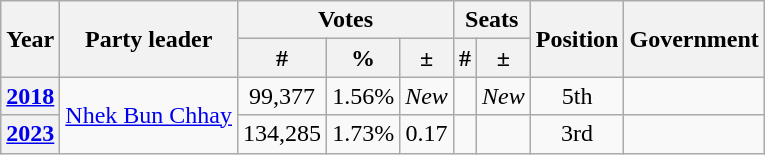<table class=wikitable style=text-align:center>
<tr>
<th rowspan="2">Year</th>
<th rowspan="2">Party leader</th>
<th colspan="3">Votes</th>
<th colspan="2">Seats</th>
<th rowspan="2">Position</th>
<th rowspan="2">Government</th>
</tr>
<tr>
<th>#</th>
<th>%</th>
<th>±</th>
<th>#</th>
<th>±</th>
</tr>
<tr>
<th><a href='#'>2018</a></th>
<td rowspan=2><a href='#'>Nhek Bun Chhay</a></td>
<td>99,377</td>
<td>1.56%</td>
<td><em>New</em></td>
<td></td>
<td><em>New</em></td>
<td> 5th</td>
<td></td>
</tr>
<tr>
<th><a href='#'>2023</a></th>
<td>134,285</td>
<td>1.73%</td>
<td>0.17</td>
<td></td>
<td></td>
<td> 3rd</td>
<td></td>
</tr>
</table>
